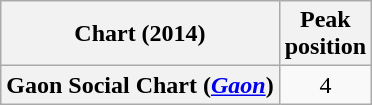<table class="wikitable plainrowheaders" style="text-align:center;">
<tr>
<th>Chart (2014)</th>
<th>Peak<br>position</th>
</tr>
<tr>
<th scope="row">Gaon Social Chart (<em><a href='#'>Gaon</a></em>)</th>
<td>4</td>
</tr>
</table>
